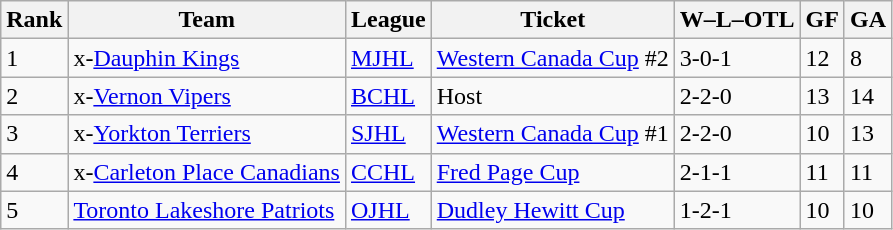<table class="wikitable">
<tr>
<th>Rank</th>
<th>Team</th>
<th>League</th>
<th>Ticket</th>
<th>W–L–OTL</th>
<th>GF</th>
<th>GA</th>
</tr>
<tr>
<td>1</td>
<td>x-<a href='#'>Dauphin Kings</a></td>
<td><a href='#'>MJHL</a></td>
<td><a href='#'>Western Canada Cup</a> #2</td>
<td>3-0-1</td>
<td>12</td>
<td>8</td>
</tr>
<tr>
<td>2</td>
<td>x-<a href='#'>Vernon Vipers</a></td>
<td><a href='#'>BCHL</a></td>
<td>Host</td>
<td>2-2-0</td>
<td>13</td>
<td>14</td>
</tr>
<tr>
<td>3</td>
<td>x-<a href='#'>Yorkton Terriers</a></td>
<td><a href='#'>SJHL</a></td>
<td><a href='#'>Western Canada Cup</a> #1</td>
<td>2-2-0</td>
<td>10</td>
<td>13</td>
</tr>
<tr>
<td>4</td>
<td>x-<a href='#'>Carleton Place Canadians</a></td>
<td><a href='#'>CCHL</a></td>
<td><a href='#'>Fred Page Cup</a></td>
<td>2-1-1</td>
<td>11</td>
<td>11</td>
</tr>
<tr>
<td>5</td>
<td><a href='#'>Toronto Lakeshore Patriots</a></td>
<td><a href='#'>OJHL</a></td>
<td><a href='#'>Dudley Hewitt Cup</a></td>
<td>1-2-1</td>
<td>10</td>
<td>10</td>
</tr>
</table>
